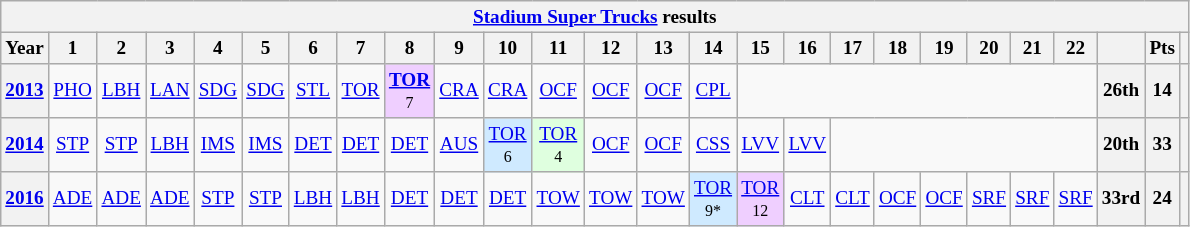<table class="wikitable" style="text-align:center; font-size:80%">
<tr>
<th colspan=45><a href='#'>Stadium Super Trucks</a> results</th>
</tr>
<tr>
<th scope="col">Year</th>
<th scope="col">1</th>
<th scope="col">2</th>
<th scope="col">3</th>
<th scope="col">4</th>
<th scope="col">5</th>
<th scope="col">6</th>
<th scope="col">7</th>
<th scope="col">8</th>
<th scope="col">9</th>
<th scope="col">10</th>
<th scope="col">11</th>
<th scope="col">12</th>
<th scope="col">13</th>
<th scope="col">14</th>
<th scope="col">15</th>
<th scope="col">16</th>
<th scope="col">17</th>
<th scope="col">18</th>
<th scope="col">19</th>
<th scope="col">20</th>
<th scope="col">21</th>
<th scope="col">22</th>
<th scope="col"></th>
<th scope="col">Pts</th>
<th scope="col"></th>
</tr>
<tr>
<th scope="row"><a href='#'>2013</a></th>
<td><a href='#'>PHO</a></td>
<td><a href='#'>LBH</a></td>
<td><a href='#'>LAN</a></td>
<td><a href='#'>SDG</a></td>
<td><a href='#'>SDG</a></td>
<td><a href='#'>STL</a></td>
<td><a href='#'>TOR</a></td>
<td style="background:#EFCFFF;"><strong><a href='#'>TOR</a></strong><br><small>7</small></td>
<td><a href='#'>CRA</a></td>
<td><a href='#'>CRA</a></td>
<td><a href='#'>OCF</a></td>
<td><a href='#'>OCF</a></td>
<td><a href='#'>OCF</a></td>
<td><a href='#'>CPL</a></td>
<td colspan=8></td>
<th>26th</th>
<th>14</th>
<th></th>
</tr>
<tr>
<th scope="row"><a href='#'>2014</a></th>
<td><a href='#'>STP</a></td>
<td><a href='#'>STP</a></td>
<td><a href='#'>LBH</a></td>
<td><a href='#'>IMS</a></td>
<td><a href='#'>IMS</a></td>
<td><a href='#'>DET</a></td>
<td><a href='#'>DET</a></td>
<td><a href='#'>DET</a></td>
<td><a href='#'>AUS</a></td>
<td style="background:#CFEAFF;"><a href='#'>TOR</a><br><small>6</small></td>
<td style="background:#DFFFDF;"><a href='#'>TOR</a><br><small>4</small></td>
<td><a href='#'>OCF</a></td>
<td><a href='#'>OCF</a></td>
<td><a href='#'>CSS</a></td>
<td><a href='#'>LVV</a></td>
<td><a href='#'>LVV</a></td>
<td colspan=6></td>
<th>20th</th>
<th>33</th>
<th></th>
</tr>
<tr>
<th scope="row"><a href='#'>2016</a></th>
<td><a href='#'>ADE</a></td>
<td><a href='#'>ADE</a></td>
<td><a href='#'>ADE</a></td>
<td><a href='#'>STP</a></td>
<td><a href='#'>STP</a></td>
<td><a href='#'>LBH</a></td>
<td><a href='#'>LBH</a></td>
<td><a href='#'>DET</a></td>
<td><a href='#'>DET</a></td>
<td><a href='#'>DET</a></td>
<td><a href='#'>TOW</a></td>
<td><a href='#'>TOW</a></td>
<td><a href='#'>TOW</a></td>
<td style="background:#CFEAFF;"><a href='#'>TOR</a><br><small>9*</small></td>
<td style="background:#EFCFFF;"><a href='#'>TOR</a><br><small>12</small></td>
<td><a href='#'>CLT</a></td>
<td><a href='#'>CLT</a></td>
<td><a href='#'>OCF</a></td>
<td><a href='#'>OCF</a></td>
<td><a href='#'>SRF</a></td>
<td><a href='#'>SRF</a></td>
<td><a href='#'>SRF</a></td>
<th>33rd</th>
<th>24</th>
<th></th>
</tr>
</table>
